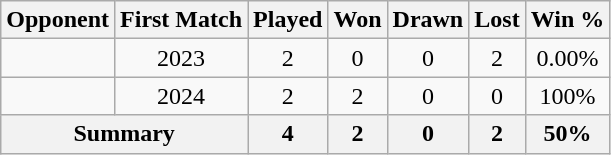<table class="wikitable sortable" style="text-align:center;">
<tr>
<th>Opponent</th>
<th>First Match</th>
<th>Played</th>
<th>Won</th>
<th>Drawn</th>
<th>Lost</th>
<th>Win %</th>
</tr>
<tr>
<td style="text-align: left;"></td>
<td>2023</td>
<td>2</td>
<td>0</td>
<td>0</td>
<td>2</td>
<td>0.00%</td>
</tr>
<tr>
<td style="text-align: left;"></td>
<td>2024</td>
<td>2</td>
<td>2</td>
<td>0</td>
<td>0</td>
<td>100%</td>
</tr>
<tr>
<th colspan="2">Summary</th>
<th>4</th>
<th>2</th>
<th>0</th>
<th>2</th>
<th>50%</th>
</tr>
</table>
